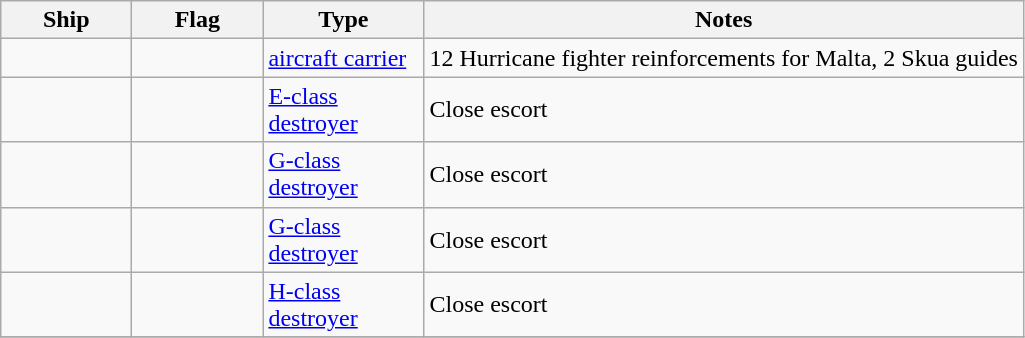<table class="wikitable sortable">
<tr>
<th scope="col" width="80px">Ship</th>
<th scope="col" width="80px">Flag</th>
<th scope="col" width="100px">Type</th>
<th>Notes</th>
</tr>
<tr>
<td align="left"></td>
<td align="left"></td>
<td align="left"><a href='#'>aircraft carrier</a></td>
<td align="left">12 Hurricane fighter reinforcements for Malta, 2 Skua guides</td>
</tr>
<tr>
<td align="left"></td>
<td align="left"></td>
<td align="left"><a href='#'>E-class destroyer</a></td>
<td align="left">Close escort</td>
</tr>
<tr>
<td align="left"></td>
<td align="left"></td>
<td align="left"><a href='#'>G-class destroyer</a></td>
<td align="left">Close escort</td>
</tr>
<tr>
<td align="left"></td>
<td align="left"></td>
<td align="left"><a href='#'>G-class destroyer</a></td>
<td align="left">Close escort</td>
</tr>
<tr>
<td align="left"></td>
<td align="left"></td>
<td align="left"><a href='#'>H-class destroyer</a></td>
<td align="left">Close escort</td>
</tr>
<tr>
</tr>
</table>
